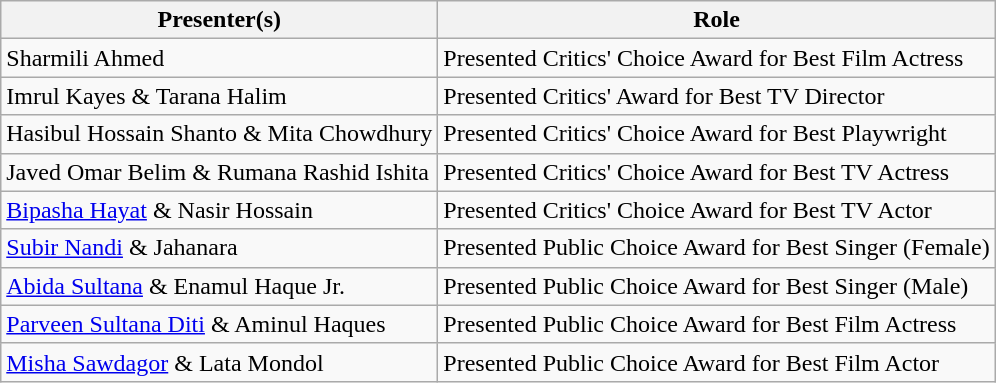<table class="wikitable">
<tr>
<th>Presenter(s)</th>
<th>Role</th>
</tr>
<tr>
<td>Sharmili Ahmed</td>
<td>Presented Critics' Choice Award for Best Film Actress</td>
</tr>
<tr>
<td>Imrul Kayes & Tarana Halim</td>
<td>Presented Critics' Award for Best TV Director</td>
</tr>
<tr>
<td>Hasibul Hossain Shanto &  Mita Chowdhury</td>
<td>Presented Critics' Choice Award for Best Playwright</td>
</tr>
<tr>
<td>Javed Omar Belim & Rumana Rashid Ishita</td>
<td>Presented Critics' Choice Award for Best TV Actress</td>
</tr>
<tr>
<td><a href='#'>Bipasha Hayat</a> & Nasir Hossain</td>
<td>Presented Critics' Choice Award for Best TV Actor</td>
</tr>
<tr>
<td><a href='#'>Subir Nandi</a> & Jahanara</td>
<td>Presented Public Choice Award for Best Singer (Female)</td>
</tr>
<tr>
<td><a href='#'>Abida Sultana</a> & Enamul Haque Jr.</td>
<td>Presented Public Choice Award for Best Singer (Male)</td>
</tr>
<tr>
<td><a href='#'>Parveen Sultana Diti</a> & Aminul Haques</td>
<td>Presented Public Choice Award for Best Film Actress</td>
</tr>
<tr>
<td><a href='#'>Misha Sawdagor</a> & Lata Mondol</td>
<td>Presented Public Choice Award for Best Film Actor</td>
</tr>
</table>
